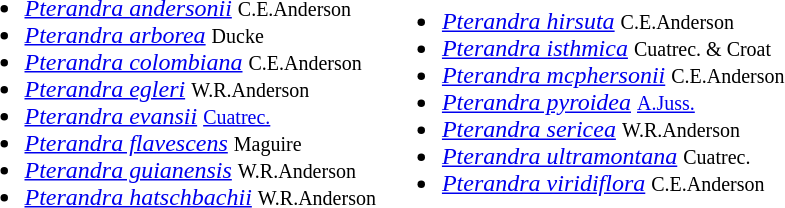<table>
<tr align=top>
<td><br><ul><li><em><a href='#'>Pterandra andersonii</a></em> <small>C.E.Anderson</small></li><li><em><a href='#'>Pterandra arborea</a></em> <small>Ducke</small></li><li><em><a href='#'>Pterandra colombiana</a></em> <small>C.E.Anderson</small></li><li><em><a href='#'>Pterandra egleri</a></em> <small>W.R.Anderson</small></li><li><em><a href='#'>Pterandra evansii</a></em> <small><a href='#'>Cuatrec.</a></small></li><li><em><a href='#'>Pterandra flavescens</a></em> <small>Maguire</small></li><li><em><a href='#'>Pterandra guianensis</a></em> <small>W.R.Anderson</small></li><li><em><a href='#'>Pterandra hatschbachii</a></em> <small>W.R.Anderson</small></li></ul></td>
<td><br><ul><li><em><a href='#'>Pterandra hirsuta</a></em> <small>C.E.Anderson</small></li><li><em><a href='#'>Pterandra isthmica</a></em> <small>Cuatrec. & Croat</small></li><li><em><a href='#'>Pterandra mcphersonii</a></em> <small>C.E.Anderson</small></li><li><em><a href='#'>Pterandra pyroidea</a></em> <small><a href='#'>A.Juss.</a></small></li><li><em><a href='#'>Pterandra sericea</a></em> <small>W.R.Anderson</small></li><li><em><a href='#'>Pterandra ultramontana</a></em> <small>Cuatrec.</small></li><li><em><a href='#'>Pterandra viridiflora</a></em> <small>C.E.Anderson</small></li></ul></td>
</tr>
</table>
